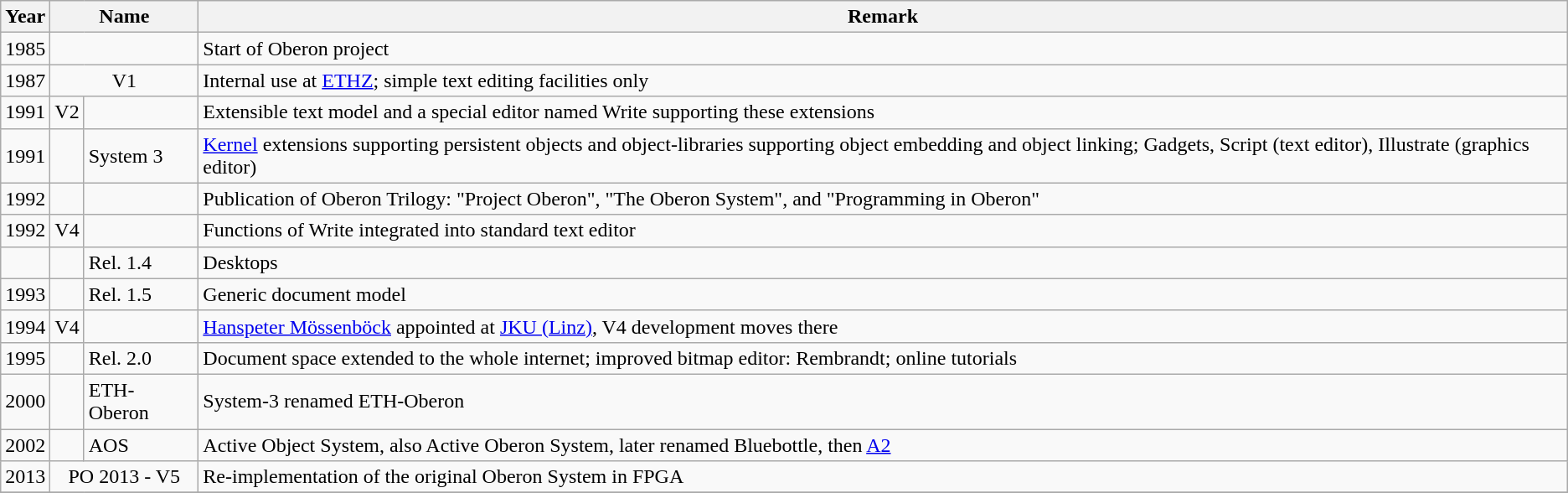<table class="wikitable">
<tr>
<th>Year</th>
<th colspan="2">Name</th>
<th>Remark</th>
</tr>
<tr>
<td>1985</td>
<td colspan="2" align="center"></td>
<td>Start of Oberon project</td>
</tr>
<tr>
<td>1987</td>
<td colspan="2" align="center">V1</td>
<td>Internal use at <a href='#'>ETHZ</a>; simple text editing facilities only</td>
</tr>
<tr>
<td>1991</td>
<td>V2</td>
<td></td>
<td>Extensible text model and a special editor named Write supporting these extensions</td>
</tr>
<tr>
<td>1991</td>
<td></td>
<td>System 3</td>
<td><a href='#'>Kernel</a> extensions supporting persistent objects and object-libraries supporting object embedding and object linking; Gadgets, Script (text editor), Illustrate (graphics editor)</td>
</tr>
<tr>
<td>1992</td>
<td></td>
<td></td>
<td>Publication of Oberon Trilogy: "Project Oberon", "The Oberon System", and "Programming in Oberon"</td>
</tr>
<tr>
<td>1992</td>
<td>V4</td>
<td></td>
<td>Functions of Write integrated into standard text editor</td>
</tr>
<tr>
<td></td>
<td></td>
<td>Rel. 1.4</td>
<td>Desktops</td>
</tr>
<tr>
<td>1993</td>
<td></td>
<td>Rel. 1.5</td>
<td>Generic document model</td>
</tr>
<tr>
<td>1994</td>
<td>V4</td>
<td></td>
<td><a href='#'>Hanspeter Mössenböck</a> appointed at <a href='#'>JKU (Linz)</a>, V4 development moves there</td>
</tr>
<tr>
<td>1995</td>
<td></td>
<td>Rel. 2.0</td>
<td>Document space extended to the whole internet; improved bitmap editor: Rembrandt; online tutorials</td>
</tr>
<tr>
<td>2000</td>
<td></td>
<td>ETH-Oberon</td>
<td>System-3 renamed ETH-Oberon</td>
</tr>
<tr>
<td>2002</td>
<td></td>
<td>AOS</td>
<td>Active Object System, also Active Oberon System, later renamed Bluebottle, then <a href='#'>A2</a></td>
</tr>
<tr>
<td>2013</td>
<td colspan="2" align="center">PO 2013 - V5</td>
<td>Re-implementation of the original Oberon System in FPGA</td>
</tr>
<tr | Col1 || Col2 || Col3 || Col4>
</tr>
</table>
